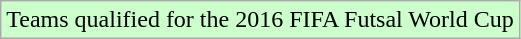<table class="wikitable" style="text-algin: left;">
<tr bgcolor=#ccffcc>
<td>Teams qualified for the 2016 FIFA Futsal World Cup</td>
</tr>
</table>
